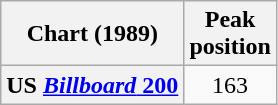<table class="wikitable plainrowheaders">
<tr>
<th scope="col">Chart (1989)</th>
<th scope="col">Peak<br>position</th>
</tr>
<tr>
<th scope="row">US <a href='#'><em>Billboard</em> 200</a></th>
<td align="center">163</td>
</tr>
</table>
